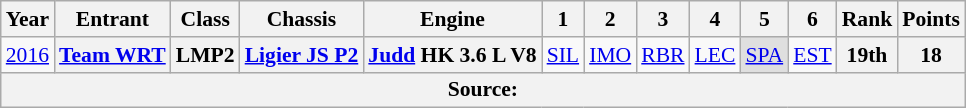<table class="wikitable" style="text-align:center; font-size:90%">
<tr>
<th>Year</th>
<th>Entrant</th>
<th>Class</th>
<th>Chassis</th>
<th>Engine</th>
<th>1</th>
<th>2</th>
<th>3</th>
<th>4</th>
<th>5</th>
<th>6</th>
<th>Rank</th>
<th>Points</th>
</tr>
<tr>
<td><a href='#'>2016</a></td>
<th><a href='#'>Team WRT</a></th>
<th>LMP2</th>
<th><a href='#'>Ligier JS P2</a></th>
<th><a href='#'>Judd</a> HK 3.6 L V8</th>
<td><a href='#'>SIL</a></td>
<td><a href='#'>IMO</a></td>
<td><a href='#'>RBR</a></td>
<td><a href='#'>LEC</a></td>
<td style="background:#DFDFDF;"><a href='#'>SPA</a><br></td>
<td><a href='#'>EST</a></td>
<th>19th</th>
<th>18</th>
</tr>
<tr>
<th colspan="13">Source:</th>
</tr>
</table>
